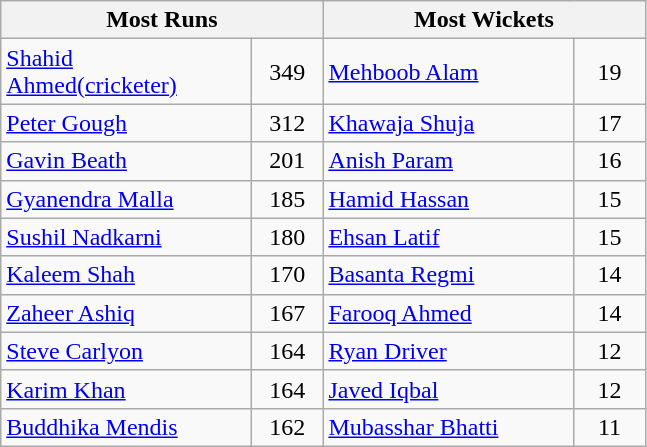<table class="wikitable">
<tr>
<th colspan="2" align="center">Most Runs</th>
<th colspan="2" align="center">Most Wickets</th>
</tr>
<tr>
<td width=160> <a href='#'>Shahid Ahmed(cricketer)</a></td>
<td width=40 align=center>349</td>
<td width=160> <a href='#'>Mehboob Alam</a></td>
<td width=40 align=center>19</td>
</tr>
<tr>
<td> <a href='#'>Peter Gough</a></td>
<td align=center>312</td>
<td> <a href='#'>Khawaja Shuja</a></td>
<td align=center>17</td>
</tr>
<tr>
<td> <a href='#'>Gavin Beath</a></td>
<td align=center>201</td>
<td> <a href='#'>Anish Param</a></td>
<td align=center>16</td>
</tr>
<tr>
<td> <a href='#'>Gyanendra Malla</a></td>
<td align=center>185</td>
<td> <a href='#'>Hamid Hassan</a></td>
<td align=center>15</td>
</tr>
<tr>
<td> <a href='#'>Sushil Nadkarni</a></td>
<td align=center>180</td>
<td> <a href='#'>Ehsan Latif</a></td>
<td align=center>15</td>
</tr>
<tr>
<td> <a href='#'>Kaleem Shah</a></td>
<td align=center>170</td>
<td> <a href='#'>Basanta Regmi</a></td>
<td align=center>14</td>
</tr>
<tr>
<td> <a href='#'>Zaheer Ashiq</a></td>
<td align=center>167</td>
<td> <a href='#'>Farooq Ahmed</a></td>
<td align=center>14</td>
</tr>
<tr>
<td> <a href='#'>Steve Carlyon</a></td>
<td align=center>164</td>
<td> <a href='#'>Ryan Driver</a></td>
<td align=center>12</td>
</tr>
<tr>
<td> <a href='#'>Karim Khan</a></td>
<td align=center>164</td>
<td> <a href='#'>Javed Iqbal</a></td>
<td align=center>12</td>
</tr>
<tr>
<td> <a href='#'>Buddhika Mendis</a></td>
<td align=center>162</td>
<td> <a href='#'>Mubasshar Bhatti</a></td>
<td align=center>11</td>
</tr>
</table>
